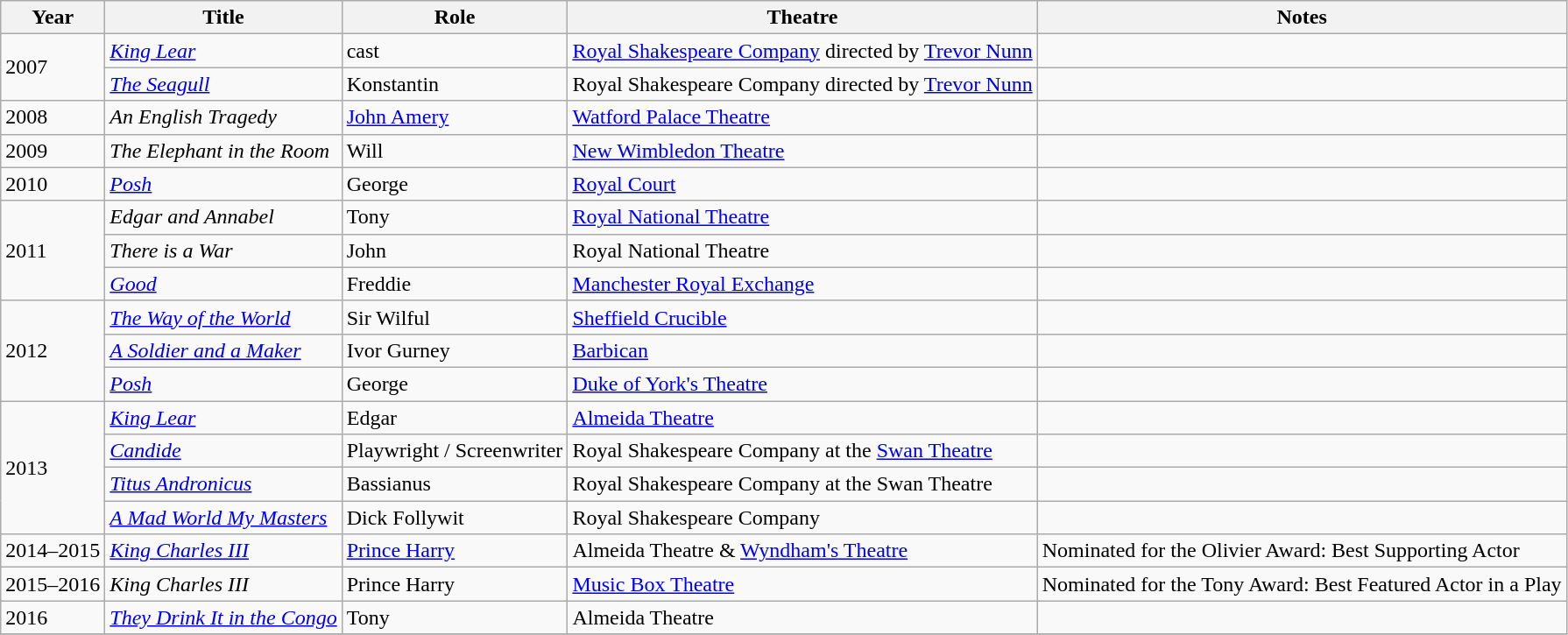<table class="wikitable sortable">
<tr>
<th>Year</th>
<th>Title</th>
<th>Role</th>
<th>Theatre</th>
<th class="unsortable">Notes</th>
</tr>
<tr>
<td rowspan="2">2007</td>
<td><em><a href='#'>King Lear</a></em></td>
<td>cast</td>
<td><a href='#'>Royal Shakespeare Company</a> directed by <a href='#'>Trevor Nunn</a></td>
<td></td>
</tr>
<tr>
<td><em><a href='#'>The Seagull</a></em></td>
<td>Konstantin</td>
<td>Royal Shakespeare Company directed by <a href='#'>Trevor Nunn</a></td>
<td></td>
</tr>
<tr>
<td>2008</td>
<td><em>An English Tragedy</em></td>
<td><a href='#'>John Amery</a></td>
<td><a href='#'>Watford Palace Theatre</a></td>
<td></td>
</tr>
<tr>
<td>2009</td>
<td><em>The Elephant in the Room</em></td>
<td>Will</td>
<td><a href='#'>New Wimbledon Theatre</a></td>
<td></td>
</tr>
<tr>
<td>2010</td>
<td><em><a href='#'>Posh</a></em></td>
<td>George</td>
<td><a href='#'>Royal Court</a></td>
<td></td>
</tr>
<tr>
<td rowspan="3">2011</td>
<td><em>Edgar and Annabel</em></td>
<td>Tony</td>
<td><a href='#'>Royal National Theatre</a></td>
<td></td>
</tr>
<tr>
<td><em>There is a War</em></td>
<td>John</td>
<td>Royal National Theatre</td>
<td></td>
</tr>
<tr>
<td><em><a href='#'>Good</a></em></td>
<td>Freddie</td>
<td><a href='#'>Manchester Royal Exchange</a></td>
<td></td>
</tr>
<tr>
<td rowspan="3">2012</td>
<td><em><a href='#'>The Way of the World</a></em></td>
<td>Sir Wilful</td>
<td><a href='#'>Sheffield Crucible</a></td>
<td></td>
</tr>
<tr>
<td><em><a href='#'>A Soldier and a Maker</a></em></td>
<td>Ivor Gurney</td>
<td><a href='#'>Barbican</a></td>
<td></td>
</tr>
<tr>
<td><em><a href='#'>Posh</a></em></td>
<td>George</td>
<td><a href='#'>Duke of York's Theatre</a></td>
<td></td>
</tr>
<tr>
<td rowspan="4">2013</td>
<td><em><a href='#'>King Lear</a></em></td>
<td>Edgar</td>
<td><a href='#'>Almeida Theatre</a></td>
<td></td>
</tr>
<tr>
<td><em><a href='#'>Candide</a></em></td>
<td>Playwright / Screenwriter</td>
<td>Royal Shakespeare Company at the <a href='#'>Swan Theatre</a></td>
<td></td>
</tr>
<tr>
<td><em><a href='#'>Titus Andronicus</a></em></td>
<td>Bassianus</td>
<td>Royal Shakespeare Company at the Swan Theatre</td>
<td></td>
</tr>
<tr>
<td><em><a href='#'>A Mad World My Masters</a></em></td>
<td>Dick Follywit</td>
<td>Royal Shakespeare Company</td>
<td></td>
</tr>
<tr>
<td>2014–2015</td>
<td><em><a href='#'>King Charles III</a></em></td>
<td><a href='#'>Prince Harry</a></td>
<td>Almeida Theatre & <a href='#'>Wyndham's Theatre</a></td>
<td>Nominated for the Olivier Award: Best Supporting Actor</td>
</tr>
<tr>
<td>2015–2016</td>
<td><em>King Charles III</em></td>
<td>Prince Harry</td>
<td><a href='#'>Music Box Theatre</a></td>
<td>Nominated for the Tony Award: Best Featured Actor in a Play</td>
</tr>
<tr>
<td>2016</td>
<td><em><a href='#'>They Drink It in the Congo</a></em></td>
<td>Tony</td>
<td>Almeida Theatre</td>
<td></td>
</tr>
<tr>
</tr>
</table>
